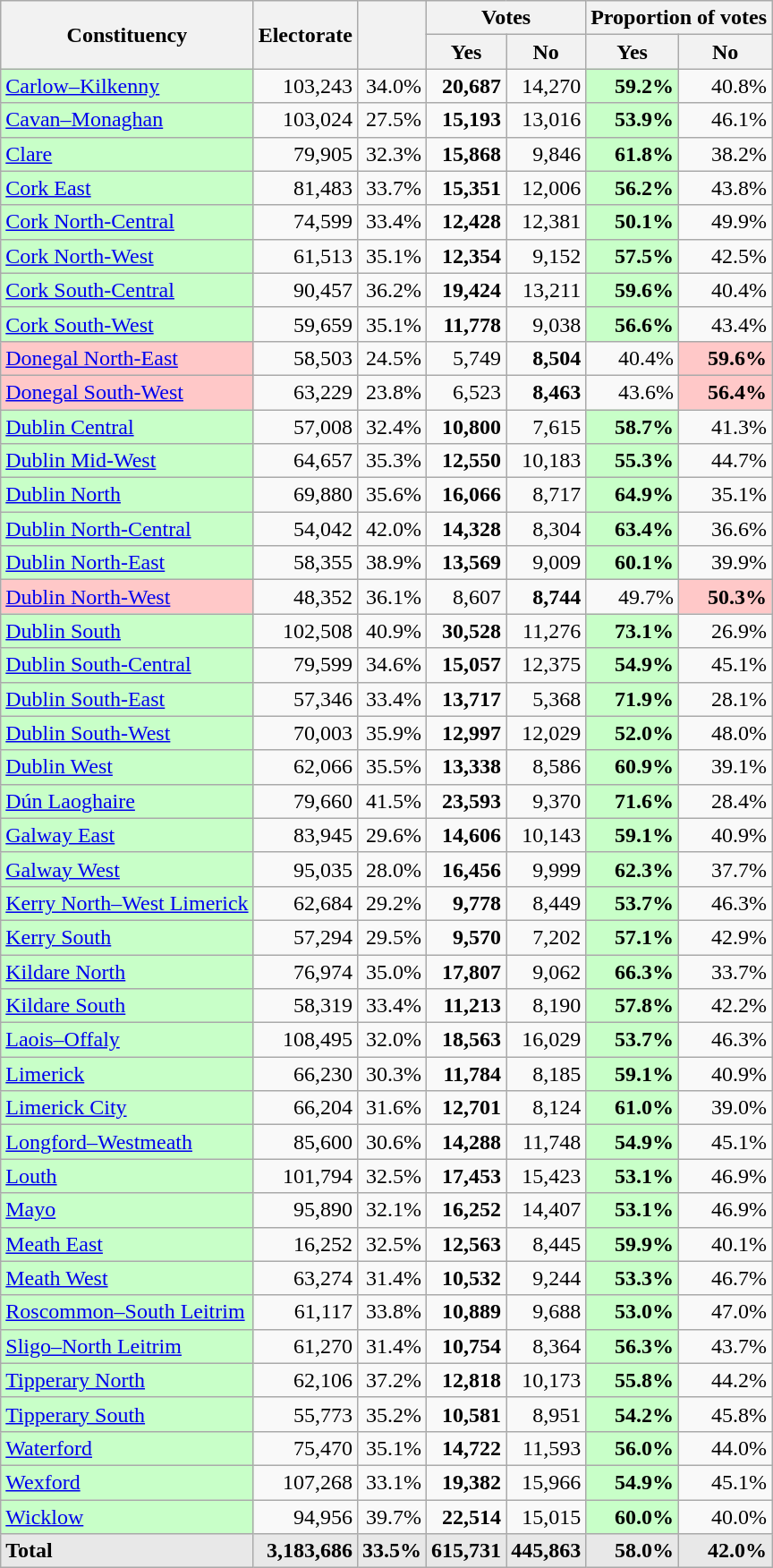<table class="wikitable sortable">
<tr>
<th rowspan=2>Constituency</th>
<th rowspan=2>Electorate</th>
<th rowspan=2></th>
<th colspan=2>Votes</th>
<th colspan=2>Proportion of votes</th>
</tr>
<tr>
<th>Yes</th>
<th>No</th>
<th>Yes</th>
<th>No</th>
</tr>
<tr>
<td style="background:#c8ffc8;"><a href='#'>Carlow–Kilkenny</a></td>
<td style="text-align: right;">103,243</td>
<td style="text-align: right;">34.0%</td>
<td style="text-align: right;"><strong>20,687</strong></td>
<td style="text-align: right;">14,270</td>
<td style="text-align: right; background:#c8ffc8;"><strong>59.2%</strong></td>
<td style="text-align: right;">40.8%</td>
</tr>
<tr>
<td style="background:#c8ffc8;"><a href='#'>Cavan–Monaghan</a></td>
<td style="text-align: right;">103,024</td>
<td style="text-align: right;">27.5%</td>
<td style="text-align: right;"><strong>15,193</strong></td>
<td style="text-align: right;">13,016</td>
<td style="text-align: right; background:#c8ffc8;"><strong>53.9%</strong></td>
<td style="text-align: right;">46.1%</td>
</tr>
<tr>
<td style="background:#c8ffc8;"><a href='#'>Clare</a></td>
<td style="text-align: right;">79,905</td>
<td style="text-align: right;">32.3%</td>
<td style="text-align: right;"><strong>15,868</strong></td>
<td style="text-align: right;">9,846</td>
<td style="text-align: right; background:#c8ffc8;"><strong>61.8%</strong></td>
<td style="text-align: right;">38.2%</td>
</tr>
<tr>
<td style="background:#c8ffc8;"><a href='#'>Cork East</a></td>
<td style="text-align: right;">81,483</td>
<td style="text-align: right;">33.7%</td>
<td style="text-align: right;"><strong>15,351</strong></td>
<td style="text-align: right;">12,006</td>
<td style="text-align: right; background:#c8ffc8;"><strong>56.2%</strong></td>
<td style="text-align: right;">43.8%</td>
</tr>
<tr>
<td style="background:#c8ffc8;"><a href='#'>Cork North-Central</a></td>
<td style="text-align: right;">74,599</td>
<td style="text-align: right;">33.4%</td>
<td style="text-align: right;"><strong>12,428</strong></td>
<td style="text-align: right;">12,381</td>
<td style="text-align: right; background:#c8ffc8;"><strong>50.1%</strong></td>
<td style="text-align: right;">49.9%</td>
</tr>
<tr>
<td style="background:#c8ffc8;"><a href='#'>Cork North-West</a></td>
<td style="text-align: right;">61,513</td>
<td style="text-align: right;">35.1%</td>
<td style="text-align: right;"><strong>12,354</strong></td>
<td style="text-align: right;">9,152</td>
<td style="text-align: right; background:#c8ffc8;"><strong>57.5%</strong></td>
<td style="text-align: right;">42.5%</td>
</tr>
<tr>
<td style="background:#c8ffc8;"><a href='#'>Cork South-Central</a></td>
<td style="text-align: right;">90,457</td>
<td style="text-align: right;">36.2%</td>
<td style="text-align: right;"><strong>19,424</strong></td>
<td style="text-align: right;">13,211</td>
<td style="text-align: right; background:#c8ffc8;"><strong>59.6%</strong></td>
<td style="text-align: right;">40.4%</td>
</tr>
<tr>
<td style="background:#c8ffc8;"><a href='#'>Cork South-West</a></td>
<td style="text-align: right;">59,659</td>
<td style="text-align: right;">35.1%</td>
<td style="text-align: right;"><strong>11,778</strong></td>
<td style="text-align: right;">9,038</td>
<td style="text-align: right; background:#c8ffc8;"><strong>56.6%</strong></td>
<td style="text-align: right;">43.4%</td>
</tr>
<tr>
<td style="background:#ffc8c8;"><a href='#'>Donegal North-East</a></td>
<td style="text-align: right;">58,503</td>
<td style="text-align: right;">24.5%</td>
<td style="text-align: right;">5,749</td>
<td style="text-align: right;"><strong>8,504</strong></td>
<td style="text-align: right;">40.4%</td>
<td style="text-align: right; background:#ffc8c8;"><strong>59.6%</strong></td>
</tr>
<tr>
<td style="background:#ffc8c8;"><a href='#'>Donegal South-West</a></td>
<td style="text-align: right;">63,229</td>
<td style="text-align: right;">23.8%</td>
<td style="text-align: right;">6,523</td>
<td style="text-align: right;"><strong>8,463</strong></td>
<td style="text-align: right;">43.6%</td>
<td style="text-align: right; background:#ffc8c8;"><strong>56.4%</strong></td>
</tr>
<tr>
<td style="background:#c8ffc8;"><a href='#'>Dublin Central</a></td>
<td style="text-align: right;">57,008</td>
<td style="text-align: right;">32.4%</td>
<td style="text-align: right;"><strong>10,800</strong></td>
<td style="text-align: right;">7,615</td>
<td style="text-align: right; background:#c8ffc8;"><strong>58.7%</strong></td>
<td style="text-align: right;">41.3%</td>
</tr>
<tr>
<td style="background:#c8ffc8;"><a href='#'>Dublin Mid-West</a></td>
<td style="text-align: right;">64,657</td>
<td style="text-align: right;">35.3%</td>
<td style="text-align: right;"><strong>12,550</strong></td>
<td style="text-align: right;">10,183</td>
<td style="text-align: right; background:#c8ffc8;"><strong>55.3%</strong></td>
<td style="text-align: right;">44.7%</td>
</tr>
<tr>
<td style="background:#c8ffc8;"><a href='#'>Dublin North</a></td>
<td style="text-align: right;">69,880</td>
<td style="text-align: right;">35.6%</td>
<td style="text-align: right;"><strong>16,066</strong></td>
<td style="text-align: right;">8,717</td>
<td style="text-align: right; background:#c8ffc8;"><strong>64.9%</strong></td>
<td style="text-align: right;">35.1%</td>
</tr>
<tr>
<td style="background:#c8ffc8;"><a href='#'>Dublin North-Central</a></td>
<td style="text-align: right;">54,042</td>
<td style="text-align: right;">42.0%</td>
<td style="text-align: right;"><strong>14,328</strong></td>
<td style="text-align: right;">8,304</td>
<td style="text-align: right; background:#c8ffc8;"><strong>63.4%</strong></td>
<td style="text-align: right;">36.6%</td>
</tr>
<tr>
<td style="background:#c8ffc8;"><a href='#'>Dublin North-East</a></td>
<td style="text-align: right;">58,355</td>
<td style="text-align: right;">38.9%</td>
<td style="text-align: right;"><strong>13,569</strong></td>
<td style="text-align: right;">9,009</td>
<td style="text-align: right; background:#c8ffc8;"><strong>60.1%</strong></td>
<td style="text-align: right;">39.9%</td>
</tr>
<tr>
<td style="background:#ffc8c8;"><a href='#'>Dublin North-West</a></td>
<td style="text-align: right;">48,352</td>
<td style="text-align: right;">36.1%</td>
<td style="text-align: right;">8,607</td>
<td style="text-align: right;"><strong>8,744</strong></td>
<td style="text-align: right;">49.7%</td>
<td style="text-align: right; background:#ffc8c8;"><strong>50.3%</strong></td>
</tr>
<tr>
<td style="background:#c8ffc8;"><a href='#'>Dublin South</a></td>
<td style="text-align: right;">102,508</td>
<td style="text-align: right;">40.9%</td>
<td style="text-align: right;"><strong>30,528</strong></td>
<td style="text-align: right;">11,276</td>
<td style="text-align: right; background:#c8ffc8;"><strong>73.1%</strong></td>
<td style="text-align: right;">26.9%</td>
</tr>
<tr>
<td style="background:#c8ffc8;"><a href='#'>Dublin South-Central</a></td>
<td style="text-align: right;">79,599</td>
<td style="text-align: right;">34.6%</td>
<td style="text-align: right;"><strong>15,057</strong></td>
<td style="text-align: right;">12,375</td>
<td style="text-align: right; background:#c8ffc8;"><strong>54.9%</strong></td>
<td style="text-align: right;">45.1%</td>
</tr>
<tr>
<td style="background:#c8ffc8;"><a href='#'>Dublin South-East</a></td>
<td style="text-align: right;">57,346</td>
<td style="text-align: right;">33.4%</td>
<td style="text-align: right;"><strong>13,717</strong></td>
<td style="text-align: right;">5,368</td>
<td style="text-align: right; background:#c8ffc8;"><strong>71.9%</strong></td>
<td style="text-align: right;">28.1%</td>
</tr>
<tr>
<td style="background:#c8ffc8;"><a href='#'>Dublin South-West</a></td>
<td style="text-align: right;">70,003</td>
<td style="text-align: right;">35.9%</td>
<td style="text-align: right;"><strong>12,997</strong></td>
<td style="text-align: right;">12,029</td>
<td style="text-align: right; background:#c8ffc8;"><strong>52.0%</strong></td>
<td style="text-align: right;">48.0%</td>
</tr>
<tr>
<td style="background:#c8ffc8;"><a href='#'>Dublin West</a></td>
<td style="text-align: right;">62,066</td>
<td style="text-align: right;">35.5%</td>
<td style="text-align: right;"><strong>13,338</strong></td>
<td style="text-align: right;">8,586</td>
<td style="text-align: right; background:#c8ffc8;"><strong>60.9%</strong></td>
<td style="text-align: right;">39.1%</td>
</tr>
<tr>
<td style="background:#c8ffc8;"><a href='#'>Dún Laoghaire</a></td>
<td style="text-align: right;">79,660</td>
<td style="text-align: right;">41.5%</td>
<td style="text-align: right;"><strong>23,593</strong></td>
<td style="text-align: right;">9,370</td>
<td style="text-align: right; background:#c8ffc8;"><strong>71.6%</strong></td>
<td style="text-align: right;">28.4%</td>
</tr>
<tr>
<td style="background:#c8ffc8;"><a href='#'>Galway East</a></td>
<td style="text-align: right;">83,945</td>
<td style="text-align: right;">29.6%</td>
<td style="text-align: right;"><strong>14,606</strong></td>
<td style="text-align: right;">10,143</td>
<td style="text-align: right; background:#c8ffc8;"><strong>59.1%</strong></td>
<td style="text-align: right;">40.9%</td>
</tr>
<tr>
<td style="background:#c8ffc8;"><a href='#'>Galway West</a></td>
<td style="text-align: right;">95,035</td>
<td style="text-align: right;">28.0%</td>
<td style="text-align: right;"><strong>16,456</strong></td>
<td style="text-align: right;">9,999</td>
<td style="text-align: right; background:#c8ffc8;"><strong>62.3%</strong></td>
<td style="text-align: right;">37.7%</td>
</tr>
<tr>
<td style="background:#c8ffc8;"><a href='#'>Kerry North–West Limerick</a></td>
<td style="text-align: right;">62,684</td>
<td style="text-align: right;">29.2%</td>
<td style="text-align: right;"><strong>9,778</strong></td>
<td style="text-align: right;">8,449</td>
<td style="text-align: right; background:#c8ffc8;"><strong>53.7%</strong></td>
<td style="text-align: right;">46.3%</td>
</tr>
<tr>
<td style="background:#c8ffc8;"><a href='#'>Kerry South</a></td>
<td style="text-align: right;">57,294</td>
<td style="text-align: right;">29.5%</td>
<td style="text-align: right;"><strong>9,570</strong></td>
<td style="text-align: right;">7,202</td>
<td style="text-align: right; background:#c8ffc8;"><strong>57.1%</strong></td>
<td style="text-align: right;">42.9%</td>
</tr>
<tr>
<td style="background:#c8ffc8;"><a href='#'>Kildare North</a></td>
<td style="text-align: right;">76,974</td>
<td style="text-align: right;">35.0%</td>
<td style="text-align: right;"><strong>17,807</strong></td>
<td style="text-align: right;">9,062</td>
<td style="text-align: right; background:#c8ffc8;"><strong>66.3%</strong></td>
<td style="text-align: right;">33.7%</td>
</tr>
<tr>
<td style="background:#c8ffc8;"><a href='#'>Kildare South</a></td>
<td style="text-align: right;">58,319</td>
<td style="text-align: right;">33.4%</td>
<td style="text-align: right;"><strong>11,213</strong></td>
<td style="text-align: right;">8,190</td>
<td style="text-align: right; background:#c8ffc8;"><strong>57.8%</strong></td>
<td style="text-align: right;">42.2%</td>
</tr>
<tr>
<td style="background:#c8ffc8;"><a href='#'>Laois–Offaly</a></td>
<td style="text-align: right;">108,495</td>
<td style="text-align: right;">32.0%</td>
<td style="text-align: right;"><strong>18,563</strong></td>
<td style="text-align: right;">16,029</td>
<td style="text-align: right; background:#c8ffc8;"><strong>53.7%</strong></td>
<td style="text-align: right;">46.3%</td>
</tr>
<tr>
<td style="background:#c8ffc8;"><a href='#'>Limerick</a></td>
<td style="text-align: right;">66,230</td>
<td style="text-align: right;">30.3%</td>
<td style="text-align: right;"><strong>11,784</strong></td>
<td style="text-align: right;">8,185</td>
<td style="text-align: right; background:#c8ffc8;"><strong>59.1%</strong></td>
<td style="text-align: right;">40.9%</td>
</tr>
<tr>
<td style="background:#c8ffc8;"><a href='#'>Limerick City</a></td>
<td style="text-align: right;">66,204</td>
<td style="text-align: right;">31.6%</td>
<td style="text-align: right;"><strong>12,701</strong></td>
<td style="text-align: right;">8,124</td>
<td style="text-align: right; background:#c8ffc8;"><strong>61.0%</strong></td>
<td style="text-align: right;">39.0%</td>
</tr>
<tr>
<td style="background:#c8ffc8;"><a href='#'>Longford–Westmeath</a></td>
<td style="text-align: right;">85,600</td>
<td style="text-align: right;">30.6%</td>
<td style="text-align: right;"><strong>14,288</strong></td>
<td style="text-align: right;">11,748</td>
<td style="text-align: right; background:#c8ffc8;"><strong>54.9%</strong></td>
<td style="text-align: right;">45.1%</td>
</tr>
<tr>
<td style="background:#c8ffc8;"><a href='#'>Louth</a></td>
<td style="text-align: right;">101,794</td>
<td style="text-align: right;">32.5%</td>
<td style="text-align: right;"><strong>17,453</strong></td>
<td style="text-align: right;">15,423</td>
<td style="text-align: right; background:#c8ffc8;"><strong>53.1%</strong></td>
<td style="text-align: right;">46.9%</td>
</tr>
<tr>
<td style="background:#c8ffc8;"><a href='#'>Mayo</a></td>
<td style="text-align: right;">95,890</td>
<td style="text-align: right;">32.1%</td>
<td style="text-align: right;"><strong>16,252</strong></td>
<td style="text-align: right;">14,407</td>
<td style="text-align: right; background:#c8ffc8;"><strong>53.1%</strong></td>
<td style="text-align: right;">46.9%</td>
</tr>
<tr>
<td style="background:#c8ffc8;"><a href='#'>Meath East</a></td>
<td style="text-align: right;">16,252</td>
<td style="text-align: right;">32.5%</td>
<td style="text-align: right;"><strong>12,563 </strong></td>
<td style="text-align: right;">8,445</td>
<td style="text-align: right; background:#c8ffc8;"><strong>59.9%</strong></td>
<td style="text-align: right;">40.1%</td>
</tr>
<tr>
<td style="background:#c8ffc8;"><a href='#'>Meath West</a></td>
<td style="text-align: right;">63,274</td>
<td style="text-align: right;">31.4%</td>
<td style="text-align: right;"><strong>10,532</strong></td>
<td style="text-align: right;">9,244</td>
<td style="text-align: right; background:#c8ffc8;"><strong>53.3%</strong></td>
<td style="text-align: right;">46.7%</td>
</tr>
<tr>
<td style="background:#c8ffc8;"><a href='#'>Roscommon–South Leitrim</a></td>
<td style="text-align: right;">61,117</td>
<td style="text-align: right;">33.8%</td>
<td style="text-align: right;"><strong>10,889</strong></td>
<td style="text-align: right;">9,688</td>
<td style="text-align: right; background:#c8ffc8;"><strong>53.0%</strong></td>
<td style="text-align: right;">47.0%</td>
</tr>
<tr>
<td style="background:#c8ffc8;"><a href='#'>Sligo–North Leitrim</a></td>
<td style="text-align: right;">61,270</td>
<td style="text-align: right;">31.4%</td>
<td style="text-align: right;"><strong>10,754</strong></td>
<td style="text-align: right;">8,364</td>
<td style="text-align: right; background:#c8ffc8;"><strong>56.3%</strong></td>
<td style="text-align: right;">43.7%</td>
</tr>
<tr>
<td style="background:#c8ffc8;"><a href='#'>Tipperary North</a></td>
<td style="text-align: right;">62,106</td>
<td style="text-align: right;">37.2%</td>
<td style="text-align: right;"><strong>12,818</strong></td>
<td style="text-align: right;">10,173</td>
<td style="text-align: right; background:#c8ffc8;"><strong>55.8%</strong></td>
<td style="text-align: right;">44.2%</td>
</tr>
<tr>
<td style="background:#c8ffc8;"><a href='#'>Tipperary South</a></td>
<td style="text-align: right;">55,773</td>
<td style="text-align: right;">35.2%</td>
<td style="text-align: right;"><strong>10,581</strong></td>
<td style="text-align: right;">8,951</td>
<td style="text-align: right; background:#c8ffc8;"><strong>54.2%</strong></td>
<td style="text-align: right;">45.8%</td>
</tr>
<tr>
<td style="background:#c8ffc8;"><a href='#'>Waterford</a></td>
<td style="text-align: right;">75,470</td>
<td style="text-align: right;">35.1%</td>
<td style="text-align: right;"><strong>14,722</strong></td>
<td style="text-align: right;">11,593</td>
<td style="text-align: right; background:#c8ffc8;"><strong>56.0%</strong></td>
<td style="text-align: right;">44.0%</td>
</tr>
<tr>
<td style="background:#c8ffc8;"><a href='#'>Wexford</a></td>
<td style="text-align: right;">107,268</td>
<td style="text-align: right;">33.1%</td>
<td style="text-align: right;"><strong>19,382</strong></td>
<td style="text-align: right;">15,966</td>
<td style="text-align: right; background:#c8ffc8;"><strong>54.9%</strong></td>
<td style="text-align: right;">45.1%</td>
</tr>
<tr>
<td style="background:#c8ffc8;"><a href='#'>Wicklow</a></td>
<td style="text-align: right;">94,956</td>
<td style="text-align: right;">39.7%</td>
<td style="text-align: right;"><strong>22,514</strong></td>
<td style="text-align: right;">15,015</td>
<td style="text-align: right; background:#c8ffc8;"><strong>60.0%</strong></td>
<td style="text-align: right;">40.0%</td>
</tr>
<tr class="sortbottom" style="font-weight:bold; background:rgb(232,232,232);">
<td>Total</td>
<td style="text-align: right;">3,183,686</td>
<td style="text-align: right;">33.5%</td>
<td style="text-align: right;">615,731</td>
<td style="text-align: right;">445,863</td>
<td style="text-align: right;">58.0%</td>
<td style="text-align: right;">42.0%</td>
</tr>
</table>
